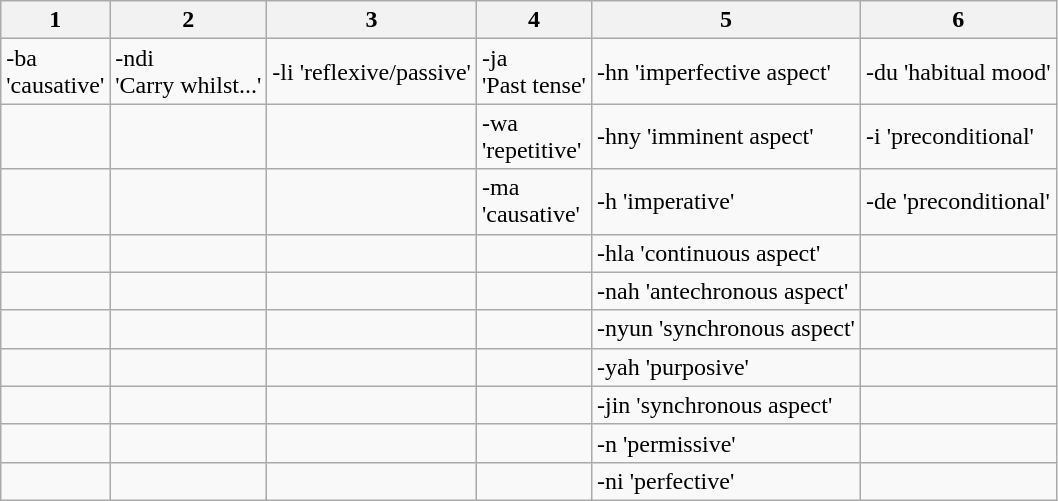<table class="wikitable">
<tr>
<th>1</th>
<th>2</th>
<th>3</th>
<th>4</th>
<th>5</th>
<th>6</th>
</tr>
<tr>
<td>-ba<br>'causative'</td>
<td>-ndi<br>'Carry whilst...'</td>
<td>-li 'reflexive/passive'</td>
<td>-ja<br>'Past tense'</td>
<td>-hn 'imperfective aspect'</td>
<td>-du 'habitual mood'</td>
</tr>
<tr>
<td></td>
<td></td>
<td></td>
<td>-wa<br>'repetitive'</td>
<td>-hny 'imminent aspect'</td>
<td>-i 'preconditional'</td>
</tr>
<tr>
<td></td>
<td></td>
<td></td>
<td>-ma<br>'causative'</td>
<td>-h 'imperative'</td>
<td>-de 'preconditional'</td>
</tr>
<tr>
<td></td>
<td></td>
<td></td>
<td></td>
<td>-hla 'continuous aspect'</td>
<td></td>
</tr>
<tr>
<td></td>
<td></td>
<td></td>
<td></td>
<td>-nah 'antechronous aspect'</td>
<td></td>
</tr>
<tr>
<td></td>
<td></td>
<td></td>
<td></td>
<td>-nyun 'synchronous aspect'</td>
<td></td>
</tr>
<tr>
<td></td>
<td></td>
<td></td>
<td></td>
<td>-yah 'purposive'</td>
<td></td>
</tr>
<tr>
<td></td>
<td></td>
<td></td>
<td></td>
<td>-jin 'synchronous aspect'</td>
<td></td>
</tr>
<tr>
<td></td>
<td></td>
<td></td>
<td></td>
<td>-n 'permissive'</td>
<td></td>
</tr>
<tr>
<td></td>
<td></td>
<td></td>
<td></td>
<td>-ni 'perfective'</td>
<td></td>
</tr>
</table>
